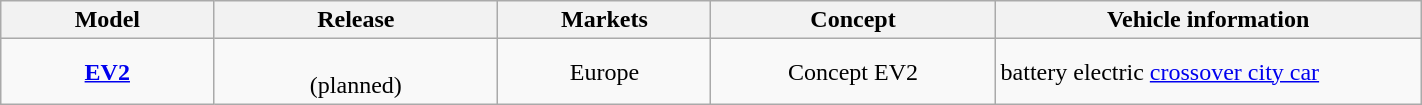<table class="wikitable" style="text-align: center; width: 75%">
<tr>
<th width="15%">Model</th>
<th width="20%">Release</th>
<th width="15%">Markets</th>
<th width="20%">Concept</th>
<th width="40%">Vehicle information</th>
</tr>
<tr>
<td><strong><a href='#'>EV2</a></strong></td>
<td><br>(planned)</td>
<td>Europe</td>
<td>Concept EV2</td>
<td style="text-align:left;">battery electric <a href='#'>crossover city car</a></td>
</tr>
</table>
